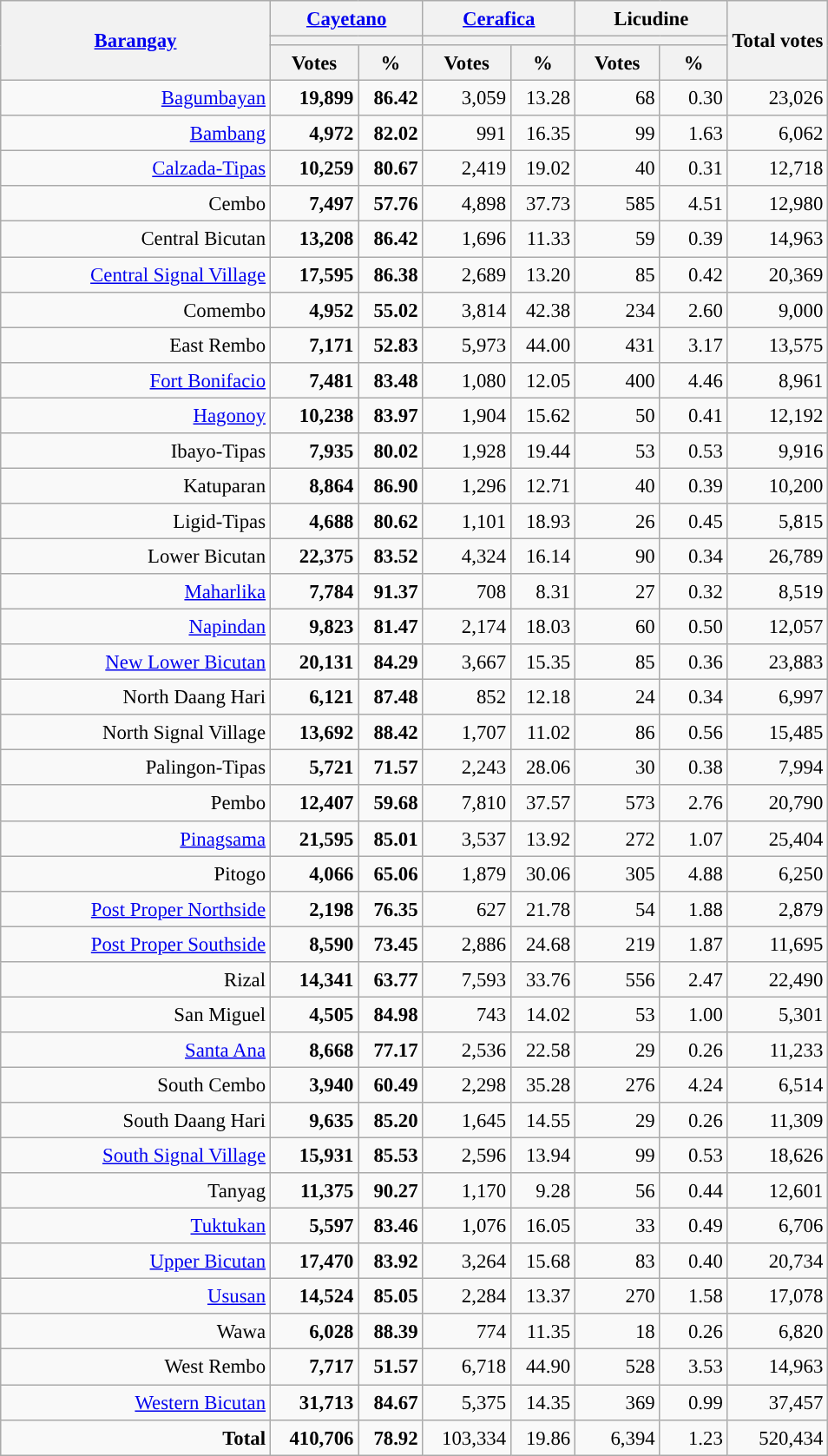<table class="wikitable collapsible collapsed" style="text-align:right; font-size:95%; line-height:20px;">
<tr>
<th rowspan="3" width="200"><a href='#'>Barangay</a></th>
<th colspan="2" width="110"><a href='#'>Cayetano</a></th>
<th colspan="2" width="110"><a href='#'>Cerafica</a></th>
<th colspan="2" width="110">Licudine</th>
<th rowspan="3">Total votes</th>
</tr>
<tr>
<th colspan="2" style="background:"></th>
<th colspan="2" style="background:"></th>
<th colspan="2" style="background:"></th>
</tr>
<tr>
<th>Votes</th>
<th>%</th>
<th>Votes</th>
<th>%</th>
<th>Votes</th>
<th>%</th>
</tr>
<tr>
<td><a href='#'> Bagumbayan</a></td>
<td style="background:#"><strong>19,899</strong></td>
<td style="background:#"><strong>86.42</strong></td>
<td>3,059</td>
<td>13.28</td>
<td>68</td>
<td>0.30</td>
<td>23,026</td>
</tr>
<tr>
<td><a href='#'> Bambang</a></td>
<td style="background:#"><strong>4,972</strong></td>
<td style="background:#"><strong>82.02</strong></td>
<td>991</td>
<td>16.35</td>
<td>99</td>
<td>1.63</td>
<td>6,062</td>
</tr>
<tr>
<td><a href='#'> Calzada-Tipas</a></td>
<td style="background:#"><strong>10,259</strong></td>
<td style="background:#"><strong>80.67</strong></td>
<td>2,419</td>
<td>19.02</td>
<td>40</td>
<td>0.31</td>
<td>12,718</td>
</tr>
<tr>
<td>Cembo</td>
<td style="background:#"><strong>7,497</strong></td>
<td style="background:#"><strong>57.76</strong></td>
<td>4,898</td>
<td>37.73</td>
<td>585</td>
<td>4.51</td>
<td>12,980</td>
</tr>
<tr>
<td>Central Bicutan</td>
<td style="background:#"><strong>13,208</strong></td>
<td style="background:#"><strong>86.42</strong></td>
<td>1,696</td>
<td>11.33</td>
<td>59</td>
<td>0.39</td>
<td>14,963</td>
</tr>
<tr>
<td><a href='#'> Central Signal Village</a></td>
<td style="background:#"><strong>17,595</strong></td>
<td style="background:#"><strong>86.38</strong></td>
<td>2,689</td>
<td>13.20</td>
<td>85</td>
<td>0.42</td>
<td>20,369</td>
</tr>
<tr>
<td>Comembo</td>
<td style="background:#"><strong>4,952</strong></td>
<td style="background:#"><strong>55.02</strong></td>
<td>3,814</td>
<td>42.38</td>
<td>234</td>
<td>2.60</td>
<td>9,000</td>
</tr>
<tr>
<td>East Rembo</td>
<td style="background:#"><strong>7,171</strong></td>
<td style="background:#"><strong>52.83</strong></td>
<td>5,973</td>
<td>44.00</td>
<td>431</td>
<td>3.17</td>
<td>13,575</td>
</tr>
<tr>
<td><a href='#'> Fort Bonifacio</a></td>
<td style="background:#"><strong>7,481</strong></td>
<td style="background:#"><strong>83.48</strong></td>
<td>1,080</td>
<td>12.05</td>
<td>400</td>
<td>4.46</td>
<td>8,961</td>
</tr>
<tr>
<td><a href='#'> Hagonoy</a></td>
<td style="background:#"><strong>10,238</strong></td>
<td style="background:#"><strong>83.97</strong></td>
<td>1,904</td>
<td>15.62</td>
<td>50</td>
<td>0.41</td>
<td>12,192</td>
</tr>
<tr>
<td>Ibayo-Tipas</td>
<td style="background:#"><strong>7,935</strong></td>
<td style="background:#"><strong>80.02</strong></td>
<td>1,928</td>
<td>19.44</td>
<td>53</td>
<td>0.53</td>
<td>9,916</td>
</tr>
<tr>
<td>Katuparan</td>
<td style="background:#"><strong>8,864</strong></td>
<td style="background:#"><strong>86.90</strong></td>
<td>1,296</td>
<td>12.71</td>
<td>40</td>
<td>0.39</td>
<td>10,200</td>
</tr>
<tr>
<td>Ligid-Tipas</td>
<td style="background:#"><strong>4,688</strong></td>
<td style="background:#"><strong>80.62</strong></td>
<td>1,101</td>
<td>18.93</td>
<td>26</td>
<td>0.45</td>
<td>5,815</td>
</tr>
<tr>
<td>Lower Bicutan</td>
<td style="background:#"><strong>22,375</strong></td>
<td style="background:#"><strong>83.52</strong></td>
<td>4,324</td>
<td>16.14</td>
<td>90</td>
<td>0.34</td>
<td>26,789</td>
</tr>
<tr>
<td><a href='#'> Maharlika</a></td>
<td style="background:#"><strong>7,784</strong></td>
<td style="background:#"><strong>91.37</strong></td>
<td>708</td>
<td>8.31</td>
<td>27</td>
<td>0.32</td>
<td>8,519</td>
</tr>
<tr>
<td><a href='#'> Napindan</a></td>
<td style="background:#"><strong>9,823</strong></td>
<td style="background:#"><strong>81.47</strong></td>
<td>2,174</td>
<td>18.03</td>
<td>60</td>
<td>0.50</td>
<td>12,057</td>
</tr>
<tr>
<td><a href='#'> New Lower Bicutan</a></td>
<td style="background:#"><strong>20,131</strong></td>
<td style="background:#"><strong>84.29</strong></td>
<td>3,667</td>
<td>15.35</td>
<td>85</td>
<td>0.36</td>
<td>23,883</td>
</tr>
<tr>
<td>North Daang Hari</td>
<td style="background:#"><strong>6,121</strong></td>
<td style="background:#"><strong>87.48</strong></td>
<td>852</td>
<td>12.18</td>
<td>24</td>
<td>0.34</td>
<td>6,997</td>
</tr>
<tr>
<td>North Signal Village</td>
<td style="background:#"><strong>13,692</strong></td>
<td style="background:#"><strong>88.42</strong></td>
<td>1,707</td>
<td>11.02</td>
<td>86</td>
<td>0.56</td>
<td>15,485</td>
</tr>
<tr>
<td>Palingon-Tipas</td>
<td style="background:#"><strong>5,721</strong></td>
<td style="background:#"><strong>71.57</strong></td>
<td>2,243</td>
<td>28.06</td>
<td>30</td>
<td>0.38</td>
<td>7,994</td>
</tr>
<tr>
<td>Pembo</td>
<td style="background:#"><strong>12,407</strong></td>
<td style="background:#"><strong>59.68</strong></td>
<td>7,810</td>
<td>37.57</td>
<td>573</td>
<td>2.76</td>
<td>20,790</td>
</tr>
<tr>
<td><a href='#'> Pinagsama</a></td>
<td style="background:#"><strong>21,595</strong></td>
<td style="background:#"><strong>85.01</strong></td>
<td>3,537</td>
<td>13.92</td>
<td>272</td>
<td>1.07</td>
<td>25,404</td>
</tr>
<tr>
<td>Pitogo</td>
<td style="background:#"><strong>4,066</strong></td>
<td style="background:#"><strong>65.06</strong></td>
<td>1,879</td>
<td>30.06</td>
<td>305</td>
<td>4.88</td>
<td>6,250</td>
</tr>
<tr>
<td><a href='#'>Post Proper Northside</a></td>
<td style="background:#"><strong>2,198</strong></td>
<td style="background:#"><strong>76.35</strong></td>
<td>627</td>
<td>21.78</td>
<td>54</td>
<td>1.88</td>
<td>2,879</td>
</tr>
<tr>
<td><a href='#'>Post Proper Southside</a></td>
<td style="background:#"><strong>8,590</strong></td>
<td style="background:#"><strong>73.45</strong></td>
<td>2,886</td>
<td>24.68</td>
<td>219</td>
<td>1.87</td>
<td>11,695</td>
</tr>
<tr>
<td>Rizal</td>
<td style="background:#"><strong>14,341</strong></td>
<td style="background:#"><strong>63.77</strong></td>
<td>7,593</td>
<td>33.76</td>
<td>556</td>
<td>2.47</td>
<td>22,490</td>
</tr>
<tr>
<td>San Miguel</td>
<td style="background:#"><strong>4,505</strong></td>
<td style="background:#"><strong>84.98</strong></td>
<td>743</td>
<td>14.02</td>
<td>53</td>
<td>1.00</td>
<td>5,301</td>
</tr>
<tr>
<td><a href='#'> Santa Ana</a></td>
<td style="background:#"><strong>8,668</strong></td>
<td style="background:#"><strong>77.17</strong></td>
<td>2,536</td>
<td>22.58</td>
<td>29</td>
<td>0.26</td>
<td>11,233</td>
</tr>
<tr>
<td>South Cembo</td>
<td style="background:#"><strong>3,940</strong></td>
<td style="background:#"><strong>60.49</strong></td>
<td>2,298</td>
<td>35.28</td>
<td>276</td>
<td>4.24</td>
<td>6,514</td>
</tr>
<tr>
<td>South Daang Hari</td>
<td style="background:#"><strong>9,635</strong></td>
<td style="background:#"><strong>85.20</strong></td>
<td>1,645</td>
<td>14.55</td>
<td>29</td>
<td>0.26</td>
<td>11,309</td>
</tr>
<tr>
<td><a href='#'> South Signal Village</a></td>
<td style="background:#"><strong>15,931</strong></td>
<td style="background:#"><strong>85.53</strong></td>
<td>2,596</td>
<td>13.94</td>
<td>99</td>
<td>0.53</td>
<td>18,626</td>
</tr>
<tr>
<td>Tanyag</td>
<td style="background:#"><strong>11,375</strong></td>
<td style="background:#"><strong>90.27</strong></td>
<td>1,170</td>
<td>9.28</td>
<td>56</td>
<td>0.44</td>
<td>12,601</td>
</tr>
<tr>
<td><a href='#'> Tuktukan</a></td>
<td style="background:#"><strong>5,597</strong></td>
<td style="background:#"><strong>83.46</strong></td>
<td>1,076</td>
<td>16.05</td>
<td>33</td>
<td>0.49</td>
<td>6,706</td>
</tr>
<tr>
<td><a href='#'> Upper Bicutan</a></td>
<td style="background:#"><strong>17,470</strong></td>
<td style="background:#"><strong>83.92</strong></td>
<td>3,264</td>
<td>15.68</td>
<td>83</td>
<td>0.40</td>
<td>20,734</td>
</tr>
<tr>
<td><a href='#'> Ususan</a></td>
<td style="background:#"><strong>14,524</strong></td>
<td style="background:#"><strong>85.05</strong></td>
<td>2,284</td>
<td>13.37</td>
<td>270</td>
<td>1.58</td>
<td>17,078</td>
</tr>
<tr>
<td>Wawa</td>
<td style="background:#"><strong>6,028</strong></td>
<td style="background:#"><strong>88.39</strong></td>
<td>774</td>
<td>11.35</td>
<td>18</td>
<td>0.26</td>
<td>6,820</td>
</tr>
<tr>
<td>West Rembo</td>
<td style="background:#"><strong>7,717</strong></td>
<td style="background:#"><strong>51.57</strong></td>
<td>6,718</td>
<td>44.90</td>
<td>528</td>
<td>3.53</td>
<td>14,963</td>
</tr>
<tr>
<td><a href='#'> Western Bicutan</a></td>
<td style="background:#"><strong>31,713</strong></td>
<td style="background:#"><strong>84.67</strong></td>
<td>5,375</td>
<td>14.35</td>
<td>369</td>
<td>0.99</td>
<td>37,457</td>
</tr>
<tr>
<td><strong>Total</strong></td>
<td style="background:#"><strong>410,706</strong></td>
<td style="background:#"><strong>78.92</strong></td>
<td>103,334</td>
<td>19.86</td>
<td>6,394</td>
<td>1.23</td>
<td>520,434</td>
</tr>
</table>
